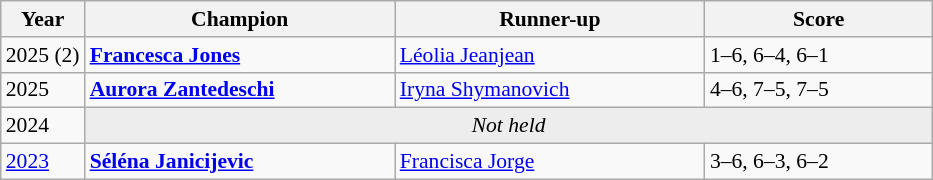<table class="wikitable" style="font-size:90%">
<tr>
<th>Year</th>
<th width="200">Champion</th>
<th width="200">Runner-up</th>
<th width="145">Score</th>
</tr>
<tr>
<td>2025 (2)</td>
<td><strong> <a href='#'>Francesca Jones</a></strong></td>
<td> <a href='#'>Léolia Jeanjean</a></td>
<td>1–6, 6–4, 6–1</td>
</tr>
<tr>
<td>2025</td>
<td><strong> <a href='#'>Aurora Zantedeschi</a></strong></td>
<td> <a href='#'>Iryna Shymanovich</a></td>
<td>4–6, 7–5, 7–5</td>
</tr>
<tr>
<td>2024</td>
<td colspan="3" align="center" style="background:#ededed"><em>Not held</em></td>
</tr>
<tr>
<td><a href='#'>2023</a></td>
<td> <strong><a href='#'>Séléna Janicijevic</a></strong></td>
<td> <a href='#'>Francisca Jorge</a></td>
<td>3–6, 6–3, 6–2</td>
</tr>
</table>
